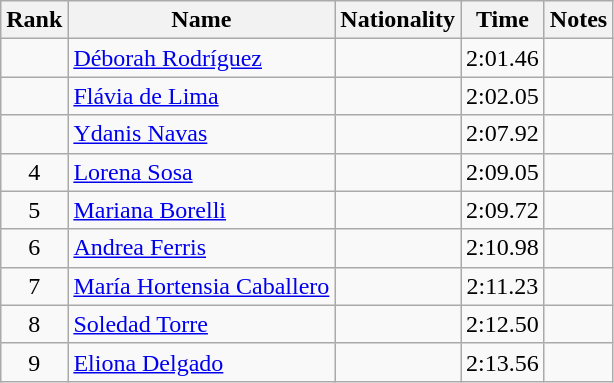<table class="wikitable sortable" style="text-align:center">
<tr>
<th>Rank</th>
<th>Name</th>
<th>Nationality</th>
<th>Time</th>
<th>Notes</th>
</tr>
<tr>
<td align=center></td>
<td align=left><a href='#'>Déborah Rodríguez</a></td>
<td align=left></td>
<td>2:01.46</td>
<td></td>
</tr>
<tr>
<td align=center></td>
<td align=left><a href='#'>Flávia de Lima</a></td>
<td align=left></td>
<td>2:02.05</td>
<td></td>
</tr>
<tr>
<td align=center></td>
<td align=left><a href='#'>Ydanis Navas</a></td>
<td align=left></td>
<td>2:07.92</td>
<td></td>
</tr>
<tr>
<td align=center>4</td>
<td align=left><a href='#'>Lorena Sosa</a></td>
<td align=left></td>
<td>2:09.05</td>
<td></td>
</tr>
<tr>
<td align=center>5</td>
<td align=left><a href='#'>Mariana Borelli</a></td>
<td align=left></td>
<td>2:09.72</td>
<td></td>
</tr>
<tr>
<td align=center>6</td>
<td align=left><a href='#'>Andrea Ferris</a></td>
<td align=left></td>
<td>2:10.98</td>
<td></td>
</tr>
<tr>
<td align=center>7</td>
<td align=left><a href='#'>María Hortensia Caballero</a></td>
<td align=left></td>
<td>2:11.23</td>
<td></td>
</tr>
<tr>
<td align=center>8</td>
<td align=left><a href='#'>Soledad Torre</a></td>
<td align=left></td>
<td>2:12.50</td>
<td></td>
</tr>
<tr>
<td align=center>9</td>
<td align=left><a href='#'>Eliona Delgado</a></td>
<td align=left></td>
<td>2:13.56</td>
<td></td>
</tr>
</table>
